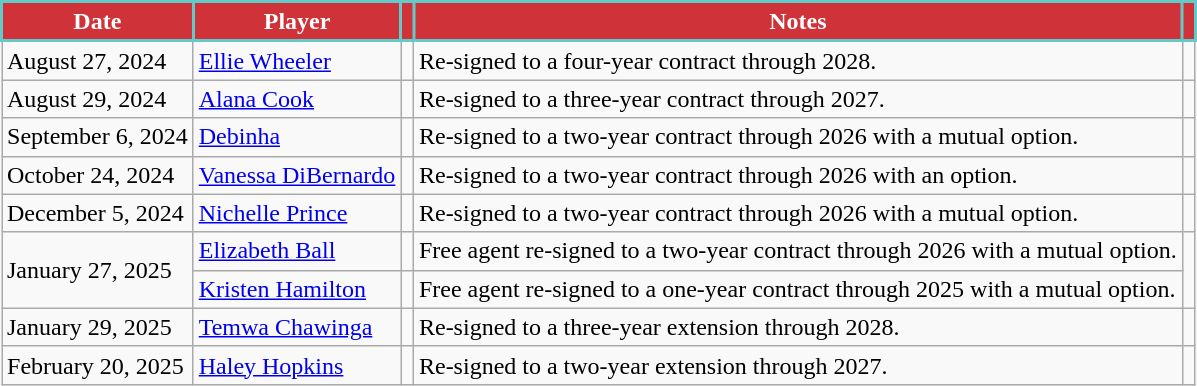<table class="wikitable sortable" style="text-align:left;">
<tr>
<th style="background:#CF3339; color:#FFF; border:2px solid #62CBC9;" width:150px;" data-sort-type="date">Date</th>
<th style="background:#CF3339; color:#FFF; border:2px solid #62CBC9;" width:200px;">Player</th>
<th style="background:#CF3339; color:#FFF; border:2px solid #62CBC9;" width:55px;"></th>
<th style="background:#CF3339; color:#FFF; border:2px solid #62CBC9;" width:450px;">Notes</th>
<th style="background:#CF3339; color:#FFF; border:2px solid #62CBC9;" width:30px;"></th>
</tr>
<tr>
<td>August 27, 2024</td>
<td> <a href='#'>Ellie Wheeler</a></td>
<td align="center"></td>
<td>Re-signed to a four-year contract through 2028.</td>
<td></td>
</tr>
<tr>
<td>August 29, 2024</td>
<td> <a href='#'>Alana Cook</a></td>
<td></td>
<td>Re-signed to a three-year contract through 2027.</td>
<td></td>
</tr>
<tr>
<td>September 6, 2024</td>
<td> <a href='#'>Debinha</a></td>
<td></td>
<td>Re-signed to a two-year contract through 2026 with a mutual option.</td>
<td></td>
</tr>
<tr>
<td>October 24, 2024</td>
<td> <a href='#'>Vanessa DiBernardo</a></td>
<td></td>
<td>Re-signed to a two-year contract through 2026 with an option.</td>
<td></td>
</tr>
<tr>
<td>December 5, 2024</td>
<td> <a href='#'>Nichelle Prince</a></td>
<td></td>
<td>Re-signed to a two-year contract through 2026 with a mutual option.</td>
<td></td>
</tr>
<tr>
<td rowspan="2">January 27, 2025</td>
<td> <a href='#'>Elizabeth Ball</a></td>
<td></td>
<td>Free agent re-signed to a two-year contract through 2026 with a mutual option.</td>
<td rowspan="2"></td>
</tr>
<tr>
<td> <a href='#'>Kristen Hamilton</a></td>
<td></td>
<td>Free agent re-signed to a one-year contract through 2025 with a mutual option.</td>
</tr>
<tr>
<td>January 29, 2025</td>
<td> <a href='#'>Temwa Chawinga</a></td>
<td></td>
<td>Re-signed to a three-year extension through 2028.</td>
<td></td>
</tr>
<tr>
<td>February 20, 2025</td>
<td> <a href='#'>Haley Hopkins</a></td>
<td></td>
<td>Re-signed to a two-year extension through 2027.</td>
<td></td>
</tr>
</table>
